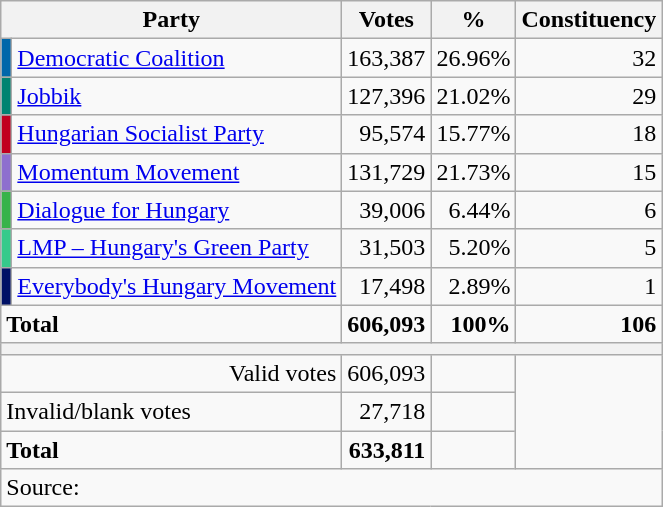<table class=wikitable style=text-align:right>
<tr>
<th colspan=2>Party</th>
<th>Votes</th>
<th>%</th>
<th>Constituency</th>
</tr>
<tr>
<td style=background:#0067aa></td>
<td align=left><a href='#'>Democratic Coalition</a></td>
<td>163,387</td>
<td>26.96%</td>
<td>32</td>
</tr>
<tr>
<td style=background:#008371></td>
<td align=left><a href='#'>Jobbik</a></td>
<td>127,396</td>
<td>21.02%</td>
<td>29</td>
</tr>
<tr>
<td style=background:#c1001f></td>
<td align=left><a href='#'>Hungarian Socialist Party</a></td>
<td>95,574</td>
<td>15.77%</td>
<td>18</td>
</tr>
<tr>
<td style=background:#8e6fce></td>
<td align=left><a href='#'>Momentum Movement</a></td>
<td>131,729</td>
<td>21.73%</td>
<td>15</td>
</tr>
<tr>
<td style="background:#37B34A"></td>
<td align="left"><a href='#'>Dialogue for Hungary</a></td>
<td>39,006</td>
<td>6.44%</td>
<td>6</td>
</tr>
<tr>
<td style="background:#36CA8B"></td>
<td align="left"><a href='#'>LMP – Hungary's Green Party</a></td>
<td>31,503</td>
<td>5.20%</td>
<td>5</td>
</tr>
<tr>
<td style=background:#001166></td>
<td align=left><a href='#'>Everybody's Hungary Movement</a></td>
<td>17,498</td>
<td>2.89%</td>
<td>1</td>
</tr>
<tr style=font-weight:bold>
<td align=left colspan=2>Total</td>
<td>606,093</td>
<td>100%</td>
<td>106</td>
</tr>
<tr>
<th colspan=5></th>
</tr>
<tr>
<td al=ign=left colspan=2>Valid votes</td>
<td>606,093</td>
<td></td>
<td rowspan=3></td>
</tr>
<tr>
<td align=left colspan=2>Invalid/blank votes</td>
<td>27,718</td>
<td></td>
</tr>
<tr>
<td align=left colspan=2><strong>Total</strong></td>
<td><strong>633,811</strong></td>
<td><strong></strong></td>
</tr>
<tr class=sortbottom>
<td colspan=5 align=left>Source: </td>
</tr>
</table>
